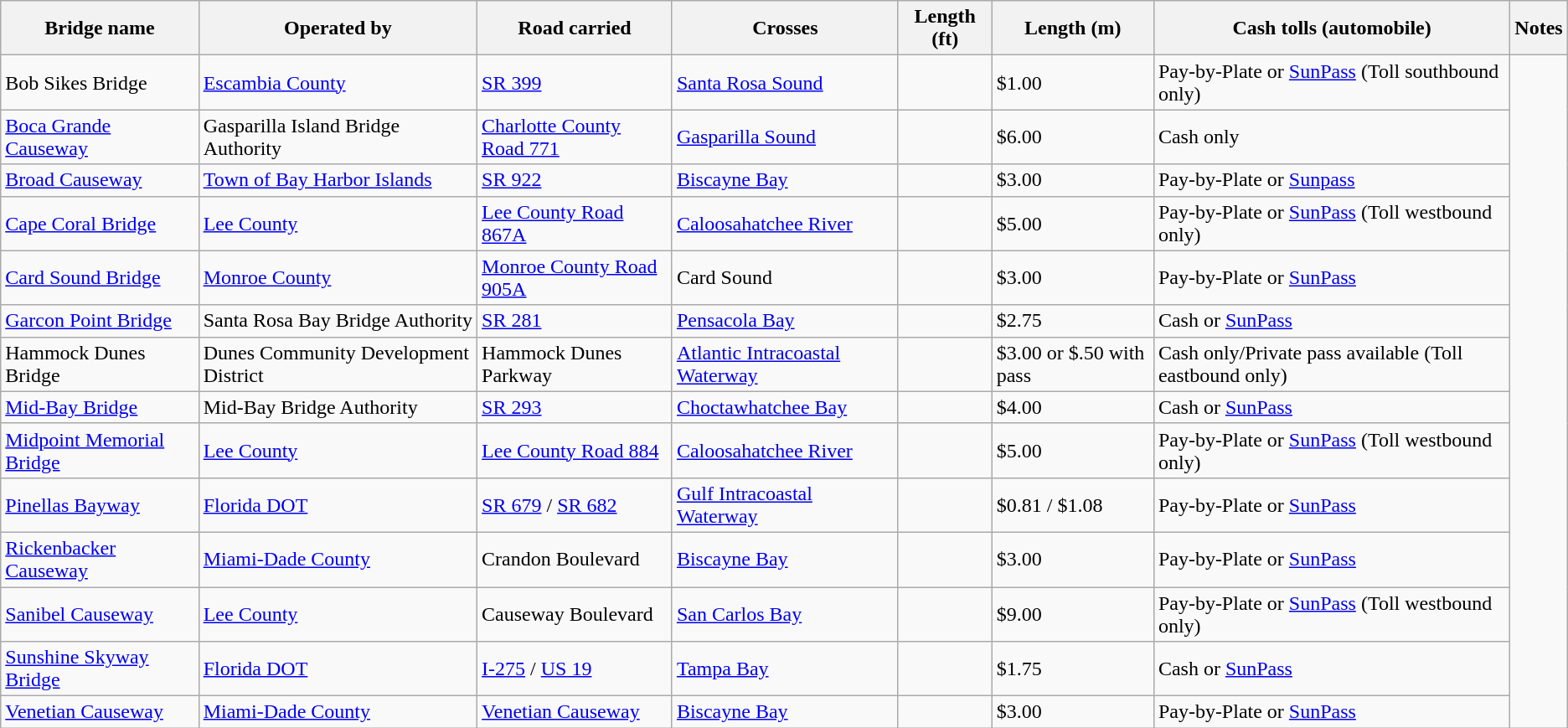<table class=wikitable>
<tr>
<th scope=col>Bridge name</th>
<th scope=col>Operated by</th>
<th scope=col>Road carried</th>
<th scope=col>Crosses</th>
<th scope=col>Length (ft)</th>
<th scope=col>Length (m)</th>
<th scope=col>Cash tolls (automobile)</th>
<th scope=col>Notes</th>
</tr>
<tr>
<td>Bob Sikes Bridge</td>
<td><a href='#'>Escambia County</a></td>
<td><a href='#'>SR 399</a></td>
<td><a href='#'>Santa Rosa Sound</a></td>
<td></td>
<td>$1.00</td>
<td>Pay-by-Plate or <a href='#'>SunPass</a> (Toll southbound only)</td>
</tr>
<tr>
<td><a href='#'>Boca Grande Causeway</a></td>
<td>Gasparilla Island Bridge Authority</td>
<td><a href='#'>Charlotte County Road 771</a></td>
<td><a href='#'>Gasparilla Sound</a></td>
<td></td>
<td>$6.00</td>
<td>Cash only</td>
</tr>
<tr>
<td><a href='#'>Broad Causeway</a></td>
<td><a href='#'>Town of Bay Harbor Islands</a></td>
<td><a href='#'>SR 922</a></td>
<td><a href='#'>Biscayne Bay</a></td>
<td></td>
<td>$3.00</td>
<td>Pay-by-Plate or <a href='#'>Sunpass</a></td>
</tr>
<tr>
<td><a href='#'>Cape Coral Bridge</a></td>
<td><a href='#'>Lee County</a></td>
<td><a href='#'>Lee County Road 867A</a></td>
<td><a href='#'>Caloosahatchee River</a></td>
<td></td>
<td>$5.00</td>
<td>Pay-by-Plate or <a href='#'>SunPass</a> (Toll westbound only)</td>
</tr>
<tr>
<td><a href='#'>Card Sound Bridge</a></td>
<td><a href='#'>Monroe County</a></td>
<td><a href='#'>Monroe County Road 905A</a></td>
<td>Card Sound</td>
<td></td>
<td>$3.00</td>
<td>Pay-by-Plate or <a href='#'>SunPass</a></td>
</tr>
<tr>
<td><a href='#'>Garcon Point Bridge</a></td>
<td>Santa Rosa Bay Bridge Authority</td>
<td><a href='#'>SR 281</a></td>
<td><a href='#'>Pensacola Bay</a></td>
<td></td>
<td>$2.75</td>
<td>Cash or <a href='#'>SunPass</a></td>
</tr>
<tr>
<td>Hammock Dunes Bridge</td>
<td>Dunes Community Development District</td>
<td>Hammock Dunes Parkway</td>
<td><a href='#'>Atlantic Intracoastal Waterway</a></td>
<td></td>
<td>$3.00 or $.50 with pass</td>
<td>Cash only/Private pass available (Toll eastbound only)</td>
</tr>
<tr>
<td><a href='#'>Mid-Bay Bridge</a></td>
<td>Mid-Bay Bridge Authority</td>
<td><a href='#'>SR 293</a></td>
<td><a href='#'>Choctawhatchee Bay</a></td>
<td></td>
<td>$4.00</td>
<td>Cash or <a href='#'>SunPass</a></td>
</tr>
<tr>
<td><a href='#'>Midpoint Memorial Bridge</a></td>
<td><a href='#'>Lee County</a></td>
<td><a href='#'>Lee County Road 884</a></td>
<td><a href='#'>Caloosahatchee River</a></td>
<td></td>
<td>$5.00</td>
<td>Pay-by-Plate or <a href='#'>SunPass</a> (Toll westbound only)</td>
</tr>
<tr>
<td><a href='#'>Pinellas Bayway</a></td>
<td><a href='#'>Florida DOT</a></td>
<td><a href='#'>SR 679</a> / <a href='#'>SR 682</a></td>
<td><a href='#'>Gulf Intracoastal Waterway</a></td>
<td></td>
<td>$0.81 / $1.08</td>
<td>Pay-by-Plate or <a href='#'>SunPass</a></td>
</tr>
<tr>
<td><a href='#'>Rickenbacker Causeway</a></td>
<td><a href='#'>Miami-Dade County</a></td>
<td>Crandon Boulevard</td>
<td><a href='#'>Biscayne Bay</a></td>
<td></td>
<td>$3.00</td>
<td>Pay-by-Plate or <a href='#'>SunPass</a></td>
</tr>
<tr>
<td><a href='#'>Sanibel Causeway</a></td>
<td><a href='#'>Lee County</a></td>
<td>Causeway Boulevard</td>
<td><a href='#'>San Carlos Bay</a></td>
<td></td>
<td>$9.00</td>
<td>Pay-by-Plate or <a href='#'>SunPass</a> (Toll westbound only)</td>
</tr>
<tr>
<td><a href='#'>Sunshine Skyway Bridge</a></td>
<td><a href='#'>Florida DOT</a></td>
<td><a href='#'>I-275</a> / <a href='#'>US 19</a></td>
<td><a href='#'>Tampa Bay</a></td>
<td></td>
<td>$1.75</td>
<td>Cash or <a href='#'>SunPass</a></td>
</tr>
<tr>
<td><a href='#'>Venetian Causeway</a></td>
<td><a href='#'>Miami-Dade County</a></td>
<td><a href='#'>Venetian Causeway</a></td>
<td><a href='#'>Biscayne Bay</a></td>
<td></td>
<td>$3.00</td>
<td>Pay-by-Plate or <a href='#'>SunPass</a></td>
</tr>
</table>
